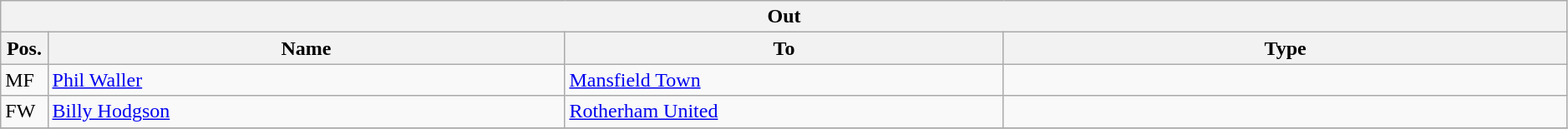<table class="wikitable" style="font-size:100%;width:99%;">
<tr>
<th colspan="4">Out</th>
</tr>
<tr>
<th width=3%>Pos.</th>
<th width=33%>Name</th>
<th width=28%>To</th>
<th width=36%>Type</th>
</tr>
<tr>
<td>MF</td>
<td><a href='#'>Phil Waller</a></td>
<td><a href='#'>Mansfield Town</a></td>
<td></td>
</tr>
<tr>
<td>FW</td>
<td><a href='#'>Billy Hodgson</a></td>
<td><a href='#'>Rotherham United</a></td>
<td></td>
</tr>
<tr>
</tr>
</table>
